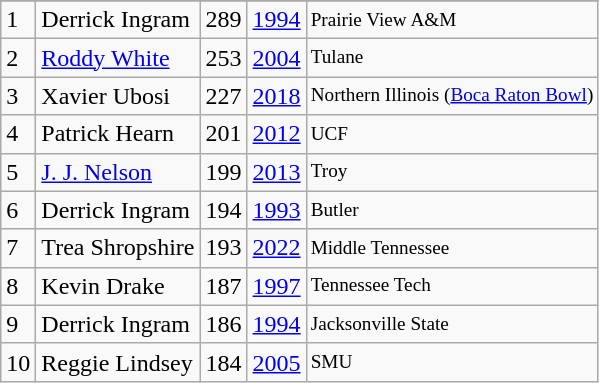<table class="wikitable">
<tr>
</tr>
<tr>
<td>1</td>
<td>Derrick Ingram</td>
<td>289</td>
<td><a href='#'>1994</a></td>
<td style="font-size:80%;">Prairie View A&M</td>
</tr>
<tr>
<td>2</td>
<td><a href='#'>Roddy White</a></td>
<td>253</td>
<td><a href='#'>2004</a></td>
<td style="font-size:80%;">Tulane</td>
</tr>
<tr>
<td>3</td>
<td>Xavier Ubosi</td>
<td>227</td>
<td><a href='#'>2018</a></td>
<td style="font-size:80%;">Northern Illinois (<a href='#'>Boca Raton Bowl</a>)</td>
</tr>
<tr>
<td>4</td>
<td>Patrick Hearn</td>
<td>201</td>
<td><a href='#'>2012</a></td>
<td style="font-size:80%;">UCF</td>
</tr>
<tr>
<td>5</td>
<td><a href='#'>J. J. Nelson</a></td>
<td>199</td>
<td><a href='#'>2013</a></td>
<td style="font-size:80%;">Troy</td>
</tr>
<tr>
<td>6</td>
<td>Derrick Ingram</td>
<td>194</td>
<td><a href='#'>1993</a></td>
<td style="font-size:80%;">Butler</td>
</tr>
<tr>
<td>7</td>
<td>Trea Shropshire</td>
<td>193</td>
<td><a href='#'>2022</a></td>
<td style="font-size:80%;">Middle Tennessee</td>
</tr>
<tr>
<td>8</td>
<td>Kevin Drake</td>
<td>187</td>
<td><a href='#'>1997</a></td>
<td style="font-size:80%;">Tennessee Tech</td>
</tr>
<tr>
<td>9</td>
<td>Derrick Ingram</td>
<td>186</td>
<td><a href='#'>1994</a></td>
<td style="font-size:80%;">Jacksonville State</td>
</tr>
<tr>
<td>10</td>
<td>Reggie Lindsey</td>
<td>184</td>
<td><a href='#'>2005</a></td>
<td style="font-size:80%;">SMU</td>
</tr>
</table>
